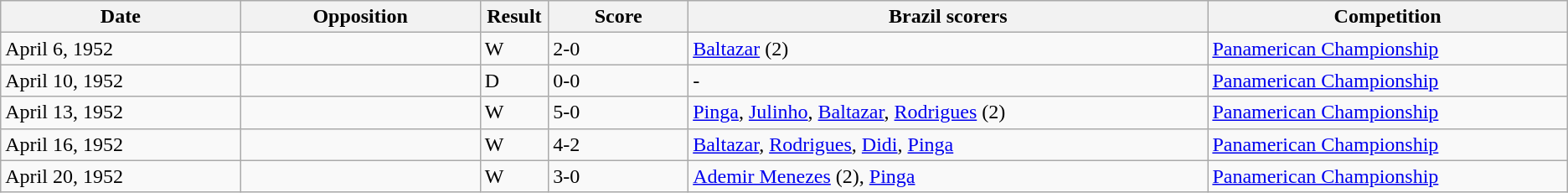<table class="wikitable" style="text-align: left;">
<tr>
<th width=12%>Date</th>
<th width=12%>Opposition</th>
<th width=1%>Result</th>
<th width=7%>Score</th>
<th width=26%>Brazil scorers</th>
<th width=18%>Competition</th>
</tr>
<tr>
<td>April 6, 1952</td>
<td></td>
<td>W</td>
<td>2-0</td>
<td><a href='#'>Baltazar</a> (2)</td>
<td><a href='#'>Panamerican Championship</a></td>
</tr>
<tr>
<td>April 10, 1952</td>
<td></td>
<td>D</td>
<td>0-0</td>
<td>-</td>
<td><a href='#'>Panamerican Championship</a></td>
</tr>
<tr>
<td>April 13, 1952</td>
<td></td>
<td>W</td>
<td>5-0</td>
<td><a href='#'>Pinga</a>, <a href='#'>Julinho</a>, <a href='#'>Baltazar</a>, <a href='#'>Rodrigues</a> (2)</td>
<td><a href='#'>Panamerican Championship</a></td>
</tr>
<tr>
<td>April 16, 1952</td>
<td></td>
<td>W</td>
<td>4-2</td>
<td><a href='#'>Baltazar</a>, <a href='#'>Rodrigues</a>, <a href='#'>Didi</a>, <a href='#'>Pinga</a></td>
<td><a href='#'>Panamerican Championship</a></td>
</tr>
<tr>
<td>April 20, 1952</td>
<td></td>
<td>W</td>
<td>3-0</td>
<td><a href='#'>Ademir Menezes</a> (2), <a href='#'>Pinga</a></td>
<td><a href='#'>Panamerican Championship</a></td>
</tr>
</table>
